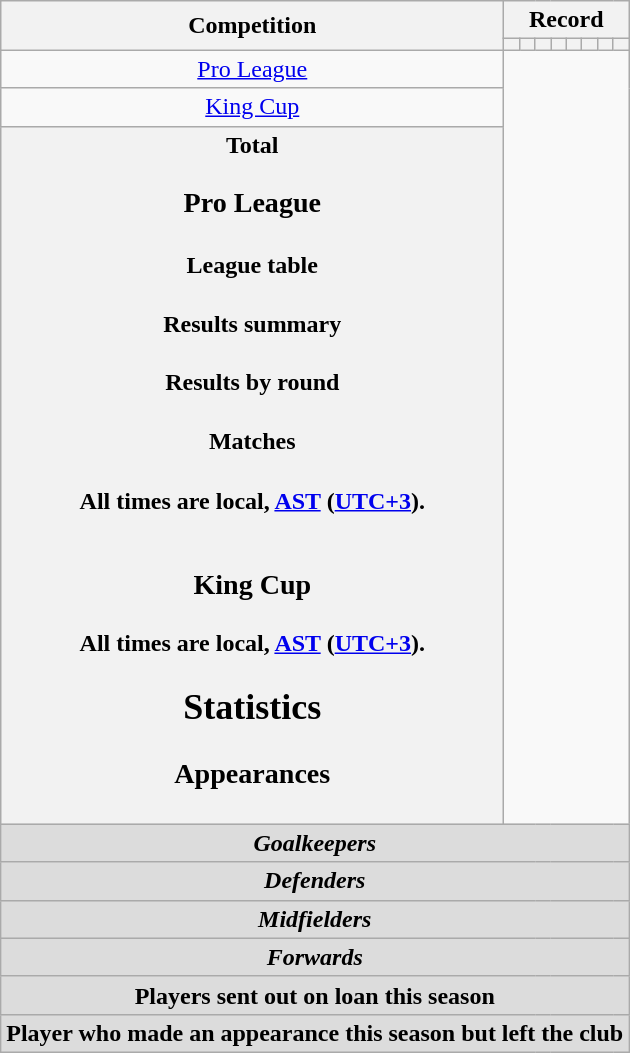<table class="wikitable" style="text-align: center">
<tr>
<th rowspan=2>Competition</th>
<th colspan=8>Record</th>
</tr>
<tr>
<th></th>
<th></th>
<th></th>
<th></th>
<th></th>
<th></th>
<th></th>
<th></th>
</tr>
<tr>
<td><a href='#'>Pro League</a><br></td>
</tr>
<tr>
<td><a href='#'>King Cup</a><br></td>
</tr>
<tr>
<th>Total<br>
<h3>Pro League</h3><h4>League table</h4><h4>Results summary</h4>
<h4>Results by round</h4><h4>Matches</h4>All times are local, <a href='#'>AST</a> (<a href='#'>UTC+3</a>).<br>


<br>
































<h3>King Cup</h3>
All times are local, <a href='#'>AST</a> (<a href='#'>UTC+3</a>).<br>


<h2>Statistics</h2><h3>Appearances</h3></th>
</tr>
<tr>
<th colspan=10 style=background:#dcdcdc; text-align:center><em>Goalkeepers</em><br>




</th>
</tr>
<tr>
<th colspan=10 style=background:#dcdcdc; text-align:center><em>Defenders</em><br>








</th>
</tr>
<tr>
<th colspan=10 style=background:#dcdcdc; text-align:center><em>Midfielders</em><br>







</th>
</tr>
<tr>
<th colspan=10 style=background:#dcdcdc; text-align:center><em>Forwards</em><br>






</th>
</tr>
<tr>
<th colspan=16 style=background:#dcdcdc; text-align:center>Players sent out on loan this season<br>
</th>
</tr>
<tr>
<th colspan=20 style=background:#dcdcdc; text-align:center>Player who made an appearance this season but left the club<br>

</th>
</tr>
</table>
